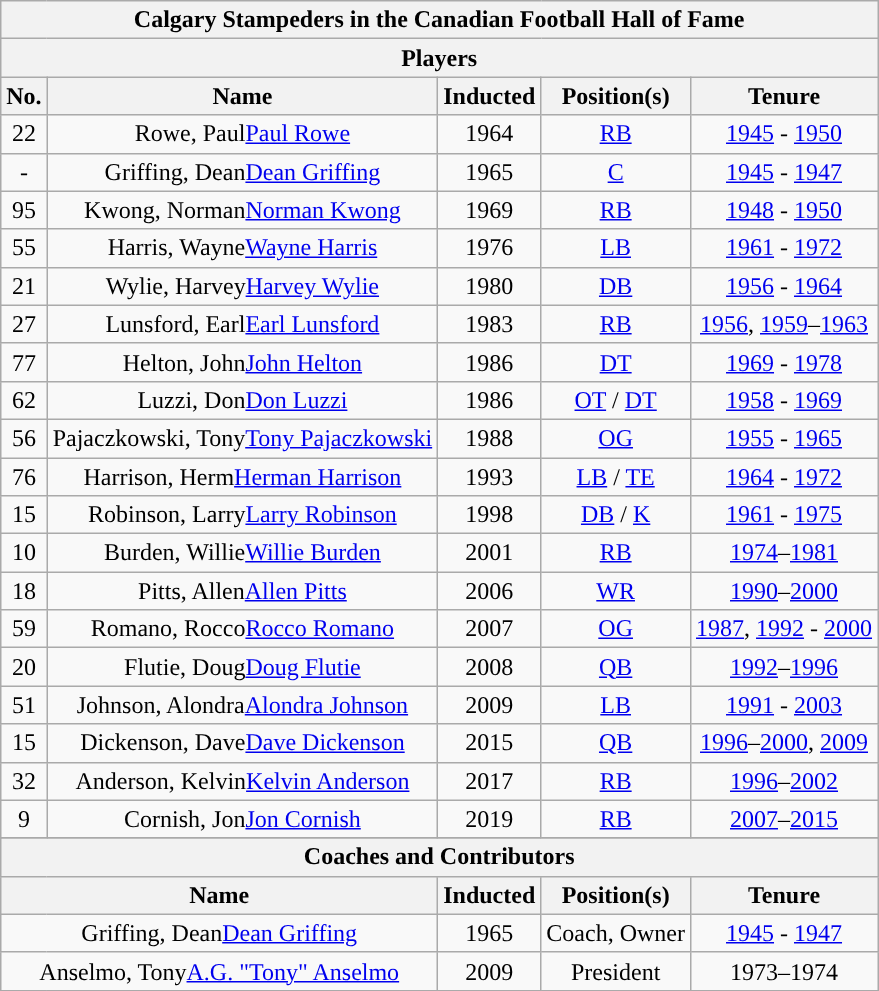<table class="wikitable" style="text-align:center">
<tr>
<th colspan="5">Calgary Stampeders in the Canadian Football Hall of Fame</th>
</tr>
<tr>
<th colspan="5">Players</th>
</tr>
<tr>
<th>No.</th>
<th>Name</th>
<th>Inducted</th>
<th>Position(s)</th>
<th>Tenure</th>
</tr>
<tr>
<td style="text-align:center;">22</td>
<td><span>Rowe, Paul</span><a href='#'>Paul Rowe</a></td>
<td style="text-align:center;">1964</td>
<td><a href='#'>RB</a></td>
<td style="text-align:center;"><a href='#'>1945</a> - <a href='#'>1950</a></td>
</tr>
<tr>
<td style="text-align:center;">-</td>
<td><span>Griffing, Dean</span><a href='#'>Dean Griffing</a></td>
<td style="text-align:center;">1965</td>
<td><a href='#'>C</a></td>
<td style="text-align:center;"><a href='#'>1945</a> - <a href='#'>1947</a></td>
</tr>
<tr>
<td style="text-align:center;">95</td>
<td><span>Kwong, Norman</span><a href='#'>Norman Kwong</a></td>
<td style="text-align:center;">1969</td>
<td><a href='#'>RB</a></td>
<td style="text-align:center;"><a href='#'>1948</a> - <a href='#'>1950</a></td>
</tr>
<tr>
<td style="text-align:center;">55</td>
<td><span>Harris, Wayne</span><a href='#'>Wayne Harris</a></td>
<td style="text-align:center;">1976</td>
<td><a href='#'>LB</a></td>
<td style="text-align:center;"><a href='#'>1961</a> - <a href='#'>1972</a></td>
</tr>
<tr>
<td style="text-align:center;">21</td>
<td><span>Wylie, Harvey</span><a href='#'>Harvey Wylie</a></td>
<td style="text-align:center;">1980</td>
<td><a href='#'>DB</a></td>
<td style="text-align:center;"><a href='#'>1956</a> - <a href='#'>1964</a></td>
</tr>
<tr>
<td style="text-align:center;">27</td>
<td><span>Lunsford, Earl</span><a href='#'>Earl Lunsford</a></td>
<td style="text-align:center;">1983</td>
<td><a href='#'>RB</a></td>
<td style="text-align:center;"><a href='#'>1956</a>, <a href='#'>1959</a>–<a href='#'>1963</a></td>
</tr>
<tr>
<td style="text-align:center;">77</td>
<td><span>Helton, John</span><a href='#'>John Helton</a></td>
<td style="text-align:center;">1986</td>
<td><a href='#'>DT</a></td>
<td style="text-align:center;"><a href='#'>1969</a> - <a href='#'>1978</a></td>
</tr>
<tr>
<td style="text-align:center;">62</td>
<td><span>Luzzi, Don</span><a href='#'>Don Luzzi</a></td>
<td style="text-align:center;">1986</td>
<td><a href='#'>OT</a> / <a href='#'>DT</a></td>
<td style="text-align:center;"><a href='#'>1958</a> - <a href='#'>1969</a></td>
</tr>
<tr>
<td style="text-align:center;">56</td>
<td><span>Pajaczkowski, Tony</span><a href='#'>Tony Pajaczkowski</a></td>
<td style="text-align:center;">1988</td>
<td><a href='#'>OG</a></td>
<td style="text-align:center;"><a href='#'>1955</a> - <a href='#'>1965</a></td>
</tr>
<tr>
<td style="text-align:center;">76</td>
<td><span>Harrison, Herm</span><a href='#'>Herman Harrison</a></td>
<td style="text-align:center;">1993</td>
<td><a href='#'>LB</a> / <a href='#'>TE</a></td>
<td style="text-align:center;"><a href='#'>1964</a> - <a href='#'>1972</a></td>
</tr>
<tr>
<td style="text-align:center;">15</td>
<td><span>Robinson, Larry</span><a href='#'>Larry Robinson</a></td>
<td style="text-align:center;">1998</td>
<td><a href='#'>DB</a> / <a href='#'>K</a></td>
<td style="text-align:center;"><a href='#'>1961</a> - <a href='#'>1975</a></td>
</tr>
<tr>
<td style="text-align:center;">10</td>
<td><span>Burden, Willie</span><a href='#'>Willie Burden</a></td>
<td style="text-align:center;">2001</td>
<td><a href='#'>RB</a></td>
<td style="text-align:center;"><a href='#'>1974</a>–<a href='#'>1981</a></td>
</tr>
<tr>
<td style="text-align:center;">18</td>
<td><span>Pitts, Allen</span><a href='#'>Allen Pitts</a></td>
<td style="text-align:center;">2006</td>
<td><a href='#'>WR</a></td>
<td style="text-align:center;"><a href='#'>1990</a>–<a href='#'>2000</a></td>
</tr>
<tr>
<td style="text-align:center;">59</td>
<td><span>Romano, Rocco</span><a href='#'>Rocco Romano</a></td>
<td style="text-align:center;">2007</td>
<td><a href='#'>OG</a></td>
<td style="text-align:center;"><a href='#'>1987</a>, <a href='#'>1992</a> - <a href='#'>2000</a></td>
</tr>
<tr>
<td style="text-align:center;">20</td>
<td><span>Flutie, Doug</span><a href='#'>Doug Flutie</a></td>
<td style="text-align:center;">2008</td>
<td><a href='#'>QB</a></td>
<td style="text-align:center;"><a href='#'>1992</a>–<a href='#'>1996</a></td>
</tr>
<tr>
<td style="text-align:center;">51</td>
<td><span>Johnson, Alondra</span><a href='#'>Alondra Johnson</a></td>
<td style="text-align:center;">2009</td>
<td><a href='#'>LB</a></td>
<td style="text-align:center;"><a href='#'>1991</a> - <a href='#'>2003</a></td>
</tr>
<tr>
<td style="text-align:center;">15</td>
<td><span>Dickenson, Dave</span><a href='#'>Dave Dickenson</a></td>
<td style="text-align:center;">2015</td>
<td><a href='#'>QB</a></td>
<td style="text-align:center;"><a href='#'>1996</a>–<a href='#'>2000</a>, <a href='#'>2009</a></td>
</tr>
<tr>
<td style="text-align:center;">32</td>
<td><span>Anderson, Kelvin</span><a href='#'>Kelvin Anderson</a></td>
<td style="text-align:center;">2017</td>
<td><a href='#'>RB</a></td>
<td style="text-align:center;"><a href='#'>1996</a>–<a href='#'>2002</a></td>
</tr>
<tr>
<td style="text-align:center;">9</td>
<td><span>Cornish, Jon</span><a href='#'>Jon Cornish</a></td>
<td style="text-align:center;">2019</td>
<td><a href='#'>RB</a></td>
<td style="text-align:center;"><a href='#'>2007</a>–<a href='#'>2015</a></td>
</tr>
<tr>
</tr>
<tr>
<th colspan="5">Coaches and Contributors</th>
</tr>
<tr>
<th colspan=2>Name</th>
<th>Inducted</th>
<th>Position(s)</th>
<th>Tenure</th>
</tr>
<tr>
<td colspan=2><span>Griffing, Dean</span><a href='#'>Dean Griffing</a></td>
<td style="text-align:center;">1965</td>
<td>Coach, Owner</td>
<td style="text-align:center;"><a href='#'>1945</a> - <a href='#'>1947</a></td>
</tr>
<tr>
<td colspan=2><span>Anselmo, Tony</span><a href='#'>A.G. "Tony" Anselmo</a></td>
<td style="text-align:center;">2009</td>
<td>President</td>
<td style="text-align:center;">1973–1974</td>
</tr>
<tr>
</tr>
</table>
